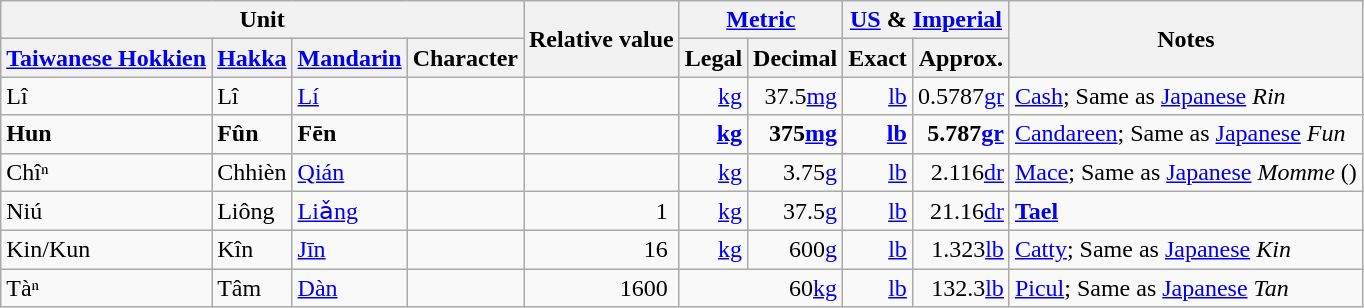<table class=wikitable>
<tr>
<th colspan=4>Unit</th>
<th rowspan=2>Relative value</th>
<th colspan=2><a href='#'>Metric</a></th>
<th colspan=2><a href='#'>US</a> & <a href='#'>Imperial</a></th>
<th rowspan=2>Notes</th>
</tr>
<tr>
<th><a href='#'>Taiwanese Hokkien</a></th>
<th><a href='#'>Hakka</a></th>
<th><a href='#'>Mandarin</a></th>
<th>Character</th>
<th>Legal</th>
<th>Decimal</th>
<th>Exact</th>
<th>Approx.</th>
</tr>
<tr>
<td>Lî</td>
<td>Lî</td>
<td><a href='#'>Lí</a></td>
<td align=center></td>
<td align=right> </td>
<td align=right><a href='#'>kg</a></td>
<td align=right>37.5<a href='#'>mg</a></td>
<td align=right><a href='#'>lb</a></td>
<td align=right>0.5787<a href='#'>gr</a></td>
<td><a href='#'>Cash</a>; Same as <a href='#'>Japanese</a> <em>Rin</em></td>
</tr>
<tr>
<td><strong>Hun</strong></td>
<td><strong>Fûn</strong></td>
<td><strong>Fēn</strong></td>
<td align=center></td>
<td align=right><strong> </strong></td>
<td align=right><strong><a href='#'>kg</a></strong></td>
<td align=right><strong>375<a href='#'>mg</a></strong></td>
<td align=right><strong><a href='#'>lb</a></strong></td>
<td align=right><strong>5.787<a href='#'>gr</a></strong></td>
<td><a href='#'>Candareen</a>; Same as <a href='#'>Japanese</a> <em>Fun</em></td>
</tr>
<tr>
<td>Chîⁿ</td>
<td>Chhièn</td>
<td><a href='#'>Qián</a></td>
<td align=center></td>
<td align=right> </td>
<td align=right><a href='#'>kg</a></td>
<td align=right>3.75<a href='#'>g</a></td>
<td align=right><a href='#'>lb</a></td>
<td align=right>2.116<a href='#'>dr</a></td>
<td><a href='#'>Mace</a>; Same as <a href='#'>Japanese</a> <em>Momme</em> ()</td>
</tr>
<tr>
<td>Niú</td>
<td>Liông</td>
<td><a href='#'>Liǎng</a></td>
<td align=center></td>
<td align=right>1 </td>
<td align=right><a href='#'>kg</a></td>
<td align=right>37.5<a href='#'>g</a></td>
<td align=right><a href='#'>lb</a></td>
<td align=right>21.16<a href='#'>dr</a></td>
<td><strong><a href='#'>Tael</a></strong></td>
</tr>
<tr>
<td>Kin/Kun</td>
<td>Kîn</td>
<td><a href='#'>Jīn</a></td>
<td align=center></td>
<td align=right>16 </td>
<td align=right><a href='#'>kg</a></td>
<td align=right>600<a href='#'>g</a></td>
<td align=right><a href='#'>lb</a></td>
<td align=right>1.323<a href='#'>lb</a></td>
<td><a href='#'>Catty</a>; Same as <a href='#'>Japanese</a> <em>Kin</em></td>
</tr>
<tr>
<td>Tàⁿ</td>
<td>Tâm</td>
<td><a href='#'>Dàn</a></td>
<td align=center></td>
<td align=right>1600 </td>
<td colspan=2 align=right>60<a href='#'>kg</a></td>
<td align=right><a href='#'>lb</a></td>
<td align=right>132.3<a href='#'>lb</a></td>
<td><a href='#'>Picul</a>; Same as <a href='#'>Japanese</a> <em>Tan</em></td>
</tr>
</table>
